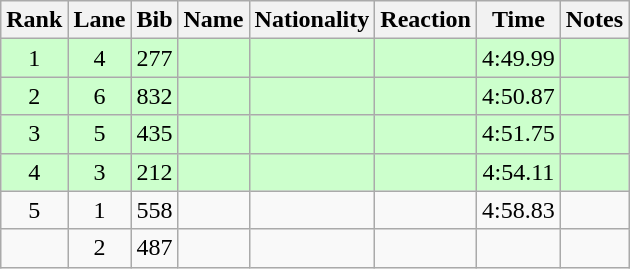<table class="wikitable sortable" style="text-align:center">
<tr>
<th>Rank</th>
<th>Lane</th>
<th>Bib</th>
<th>Name</th>
<th>Nationality</th>
<th>Reaction</th>
<th>Time</th>
<th>Notes</th>
</tr>
<tr bgcolor=ccffcc>
<td>1</td>
<td>4</td>
<td>277</td>
<td align=left></td>
<td align=left></td>
<td></td>
<td>4:49.99</td>
<td><strong></strong></td>
</tr>
<tr bgcolor=ccffcc>
<td>2</td>
<td>6</td>
<td>832</td>
<td align=left></td>
<td align=left></td>
<td></td>
<td>4:50.87</td>
<td><strong></strong></td>
</tr>
<tr bgcolor=ccffcc>
<td>3</td>
<td>5</td>
<td>435</td>
<td align=left></td>
<td align=left></td>
<td></td>
<td>4:51.75</td>
<td><strong></strong></td>
</tr>
<tr bgcolor=ccffcc>
<td>4</td>
<td>3</td>
<td>212</td>
<td align=left></td>
<td align=left></td>
<td></td>
<td>4:54.11</td>
<td><strong></strong></td>
</tr>
<tr>
<td>5</td>
<td>1</td>
<td>558</td>
<td align=left></td>
<td align=left></td>
<td></td>
<td>4:58.83</td>
<td></td>
</tr>
<tr>
<td></td>
<td>2</td>
<td>487</td>
<td align=left></td>
<td align=left></td>
<td></td>
<td></td>
<td><strong></strong></td>
</tr>
</table>
